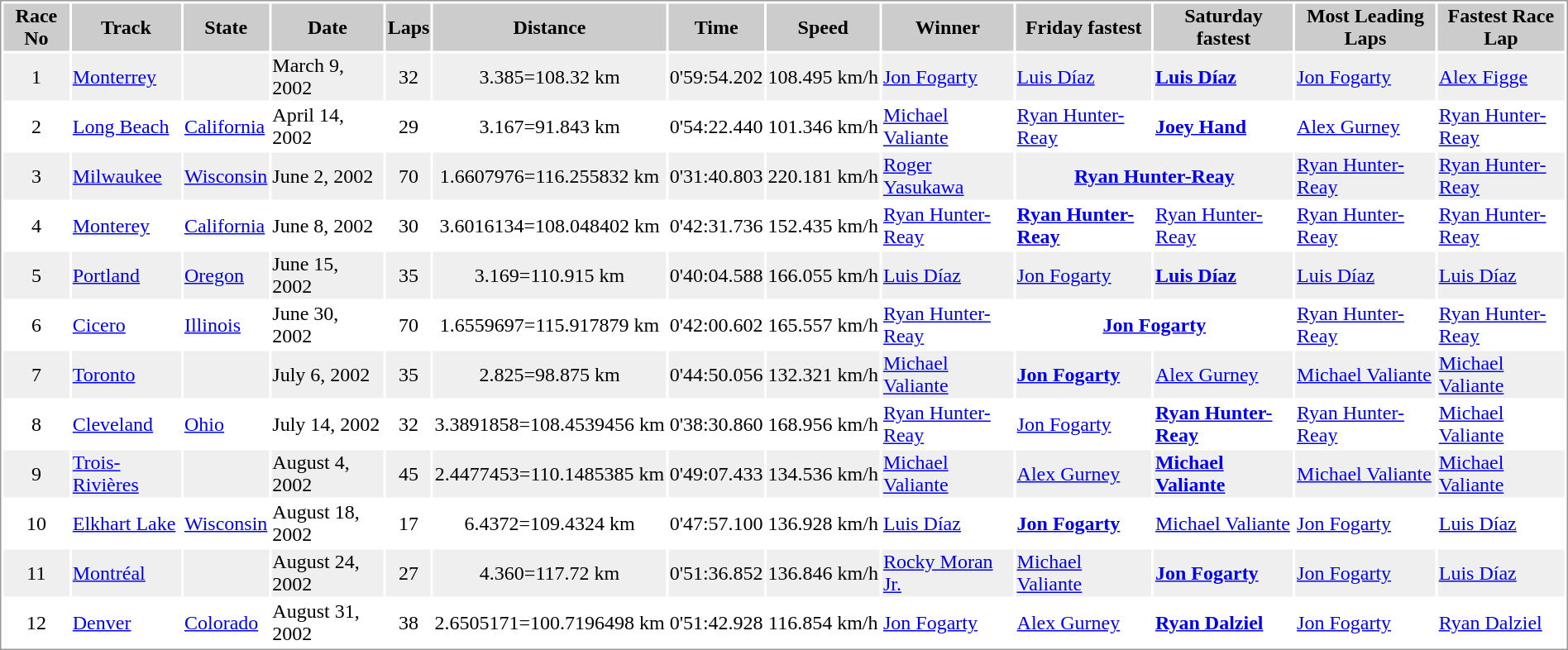<table border="0" style="border: 1px solid #999; background-color:#FFFFFF; text-align:center">
<tr align="center" style="background:#CCCCCC;">
<th>Race No</th>
<th>Track</th>
<th>State</th>
<th>Date</th>
<th>Laps</th>
<th>Distance</th>
<th>Time</th>
<th>Speed</th>
<th>Winner</th>
<th>Friday fastest</th>
<th>Saturday fastest</th>
<th>Most Leading Laps</th>
<th>Fastest Race Lap</th>
</tr>
<tr style="background:#EFEFEF;">
<td>1</td>
<td align="left"><a href='#'>Monterrey</a></td>
<td align="left"></td>
<td align="left">March 9, 2002</td>
<td>32</td>
<td>3.385=108.32 km</td>
<td>0'59:54.202</td>
<td>108.495 km/h</td>
<td align="left"><a href='#'>Jon Fogarty</a></td>
<td align="left"><a href='#'>Luis Díaz</a></td>
<td align="left"><strong><a href='#'>Luis Díaz</a></strong></td>
<td align="left"><a href='#'>Jon Fogarty</a></td>
<td align="left"><a href='#'>Alex Figge</a></td>
</tr>
<tr>
<td>2</td>
<td align="left"><a href='#'>Long Beach</a></td>
<td align="left"><a href='#'>California</a></td>
<td align="left">April 14, 2002</td>
<td>29</td>
<td>3.167=91.843 km</td>
<td>0'54:22.440</td>
<td>101.346 km/h</td>
<td align="left"><a href='#'>Michael Valiante</a></td>
<td align="left"><a href='#'>Ryan Hunter-Reay</a></td>
<td align="left"><strong><a href='#'>Joey Hand</a></strong></td>
<td align="left"><a href='#'>Alex Gurney</a></td>
<td align="left"><a href='#'>Ryan Hunter-Reay</a></td>
</tr>
<tr style="background:#EFEFEF;">
<td>3</td>
<td align="left"><a href='#'>Milwaukee</a></td>
<td align="left"><a href='#'>Wisconsin</a></td>
<td align="left">June 2, 2002</td>
<td>70</td>
<td>1.6607976=116.255832 km</td>
<td>0'31:40.803</td>
<td>220.181 km/h</td>
<td align="left"><a href='#'>Roger Yasukawa</a></td>
<td colspan=2 align="center"><strong><a href='#'>Ryan Hunter-Reay</a></strong></td>
<td align="left"><a href='#'>Ryan Hunter-Reay</a></td>
<td align="left"><a href='#'>Ryan Hunter-Reay</a></td>
</tr>
<tr>
<td>4</td>
<td align="left"><a href='#'>Monterey</a></td>
<td align="left"><a href='#'>California</a></td>
<td align="left">June 8, 2002</td>
<td>30</td>
<td>3.6016134=108.048402 km</td>
<td>0'42:31.736</td>
<td>152.435 km/h</td>
<td align="left"><a href='#'>Ryan Hunter-Reay</a></td>
<td align="left"><strong><a href='#'>Ryan Hunter-Reay</a></strong></td>
<td align="left"><a href='#'>Ryan Hunter-Reay</a></td>
<td align="left"><a href='#'>Ryan Hunter-Reay</a></td>
<td align="left"><a href='#'>Ryan Hunter-Reay</a></td>
</tr>
<tr style="background:#EFEFEF;">
<td>5</td>
<td align="left"><a href='#'>Portland</a></td>
<td align="left"><a href='#'>Oregon</a></td>
<td align="left">June 15, 2002</td>
<td>35</td>
<td>3.169=110.915 km</td>
<td>0'40:04.588</td>
<td>166.055 km/h</td>
<td align="left"><a href='#'>Luis Díaz</a></td>
<td align="left"><a href='#'>Jon Fogarty</a></td>
<td align="left"><strong><a href='#'>Luis Díaz</a></strong></td>
<td align="left"><a href='#'>Luis Díaz</a></td>
<td align="left"><a href='#'>Luis Díaz</a></td>
</tr>
<tr>
<td>6</td>
<td align="left"><a href='#'>Cicero</a></td>
<td align="left"><a href='#'>Illinois</a></td>
<td align="left">June 30, 2002</td>
<td>70</td>
<td>1.6559697=115.917879 km</td>
<td>0'42:00.602</td>
<td>165.557 km/h</td>
<td align="left"><a href='#'>Ryan Hunter-Reay</a></td>
<td colspan=2 align="center"><strong><a href='#'>Jon Fogarty</a></strong></td>
<td align="left"><a href='#'>Ryan Hunter-Reay</a></td>
<td align="left"><a href='#'>Ryan Hunter-Reay</a></td>
</tr>
<tr style="background:#EFEFEF;">
<td>7</td>
<td align="left"><a href='#'>Toronto</a></td>
<td align="left"></td>
<td align="left">July 6, 2002</td>
<td>35</td>
<td>2.825=98.875 km</td>
<td>0'44:50.056</td>
<td>132.321 km/h</td>
<td align="left"><a href='#'>Michael Valiante</a></td>
<td align="left"><strong><a href='#'>Jon Fogarty</a></strong></td>
<td align="left"><a href='#'>Alex Gurney</a></td>
<td align="left"><a href='#'>Michael Valiante</a></td>
<td align="left"><a href='#'>Michael Valiante</a></td>
</tr>
<tr>
<td>8</td>
<td align="left"><a href='#'>Cleveland</a></td>
<td align="left"><a href='#'>Ohio</a></td>
<td align="left">July 14, 2002</td>
<td>32</td>
<td>3.3891858=108.4539456 km</td>
<td>0'38:30.860</td>
<td>168.956 km/h</td>
<td align="left"><a href='#'>Ryan Hunter-Reay</a></td>
<td align="left"><a href='#'>Jon Fogarty</a></td>
<td align="left"><strong><a href='#'>Ryan Hunter-Reay</a></strong></td>
<td align="left"><a href='#'>Ryan Hunter-Reay</a></td>
<td align="left"><a href='#'>Michael Valiante</a></td>
</tr>
<tr style="background:#EFEFEF;">
<td>9</td>
<td align="left"><a href='#'>Trois-Rivières</a></td>
<td align="left"></td>
<td align="left">August 4, 2002</td>
<td>45</td>
<td>2.4477453=110.1485385 km</td>
<td>0'49:07.433</td>
<td>134.536 km/h</td>
<td align="left"><a href='#'>Michael Valiante</a></td>
<td align="left"><a href='#'>Alex Gurney</a></td>
<td align="left"><strong><a href='#'>Michael Valiante</a></strong></td>
<td align="left"><a href='#'>Michael Valiante</a></td>
<td align="left"><a href='#'>Michael Valiante</a></td>
</tr>
<tr>
<td>10</td>
<td align="left"><a href='#'>Elkhart Lake</a></td>
<td align="left"><a href='#'>Wisconsin</a></td>
<td align="left">August 18, 2002</td>
<td>17</td>
<td>6.4372=109.4324 km</td>
<td>0'47:57.100</td>
<td>136.928 km/h</td>
<td align="left"><a href='#'>Luis Díaz</a></td>
<td align="left"><strong><a href='#'>Jon Fogarty</a></strong></td>
<td align="left"><a href='#'>Michael Valiante</a></td>
<td align="left"><a href='#'>Jon Fogarty</a></td>
<td align="left"><a href='#'>Luis Díaz</a></td>
</tr>
<tr style="background:#EFEFEF;">
<td>11</td>
<td align="left"><a href='#'>Montréal</a></td>
<td align="left"></td>
<td align="left">August 24, 2002</td>
<td>27</td>
<td>4.360=117.72 km</td>
<td>0'51:36.852</td>
<td>136.846 km/h</td>
<td align="left"><a href='#'>Rocky Moran Jr.</a></td>
<td align="left"><a href='#'>Michael Valiante</a></td>
<td align="left"><strong><a href='#'>Jon Fogarty</a></strong></td>
<td align="left"><a href='#'>Jon Fogarty</a></td>
<td align="left"><a href='#'>Luis Díaz</a></td>
</tr>
<tr>
<td>12</td>
<td align="left"><a href='#'>Denver</a></td>
<td align="left"><a href='#'>Colorado</a></td>
<td align="left">August 31, 2002</td>
<td>38</td>
<td>2.6505171=100.7196498 km</td>
<td>0'51:42.928</td>
<td>116.854 km/h</td>
<td align="left"><a href='#'>Jon Fogarty</a></td>
<td align="left"><a href='#'>Alex Gurney</a></td>
<td align="left"><strong><a href='#'>Ryan Dalziel</a></strong></td>
<td align="left"><a href='#'>Jon Fogarty</a></td>
<td align="left"><a href='#'>Ryan Dalziel</a></td>
</tr>
</table>
